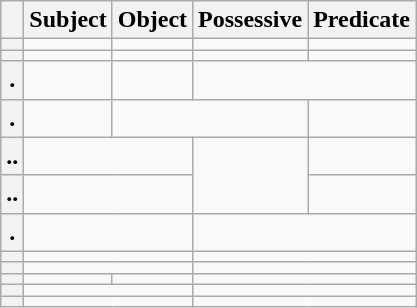<table class="wikitable">
<tr>
<th></th>
<th>Subject</th>
<th>Object</th>
<th>Possessive</th>
<th>Predicate</th>
</tr>
<tr>
<th></th>
<td></td>
<td></td>
<td></td>
<td></td>
</tr>
<tr>
<th></th>
<td></td>
<td></td>
<td></td>
<td></td>
</tr>
<tr>
<th>.</th>
<td></td>
<td></td>
<td colspan=2></td>
</tr>
<tr>
<th>.</th>
<td></td>
<td colspan=2></td>
<td></td>
</tr>
<tr>
<th>..</th>
<td colspan=2></td>
<td rowspan=2></td>
<td></td>
</tr>
<tr>
<th>..</th>
<td colspan=2></td>
<td></td>
</tr>
<tr>
<th>.</th>
<td colspan=2></td>
<td colspan=2></td>
</tr>
<tr>
<th></th>
<td colspan=2></td>
<td colspan=2></td>
</tr>
<tr>
<th></th>
<td colspan=2></td>
<td colspan=2></td>
</tr>
<tr>
<th></th>
<td></td>
<td></td>
<td colspan=2></td>
</tr>
<tr>
<th></th>
<td colspan=2></td>
<td colspan=2></td>
</tr>
<tr>
<th></th>
<td colspan=2></td>
<td colspan=2></td>
</tr>
</table>
